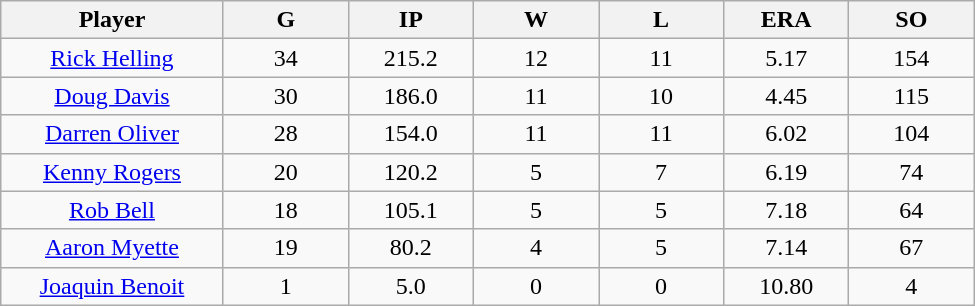<table class="wikitable sortable">
<tr>
<th bgcolor="#DDDDFF" width="16%">Player</th>
<th bgcolor="#DDDDFF" width="9%">G</th>
<th bgcolor="#DDDDFF" width="9%">IP</th>
<th bgcolor="#DDDDFF" width="9%">W</th>
<th bgcolor="#DDDDFF" width="9%">L</th>
<th bgcolor="#DDDDFF" width="9%">ERA</th>
<th bgcolor="#DDDDFF" width="9%">SO</th>
</tr>
<tr align=center>
<td><a href='#'>Rick Helling</a></td>
<td>34</td>
<td>215.2</td>
<td>12</td>
<td>11</td>
<td>5.17</td>
<td>154</td>
</tr>
<tr align=center>
<td><a href='#'>Doug Davis</a></td>
<td>30</td>
<td>186.0</td>
<td>11</td>
<td>10</td>
<td>4.45</td>
<td>115</td>
</tr>
<tr align=center>
<td><a href='#'>Darren Oliver</a></td>
<td>28</td>
<td>154.0</td>
<td>11</td>
<td>11</td>
<td>6.02</td>
<td>104</td>
</tr>
<tr align=center>
<td><a href='#'>Kenny Rogers</a></td>
<td>20</td>
<td>120.2</td>
<td>5</td>
<td>7</td>
<td>6.19</td>
<td>74</td>
</tr>
<tr align=center>
<td><a href='#'>Rob Bell</a></td>
<td>18</td>
<td>105.1</td>
<td>5</td>
<td>5</td>
<td>7.18</td>
<td>64</td>
</tr>
<tr align=center>
<td><a href='#'>Aaron Myette</a></td>
<td>19</td>
<td>80.2</td>
<td>4</td>
<td>5</td>
<td>7.14</td>
<td>67</td>
</tr>
<tr align=center>
<td><a href='#'>Joaquin Benoit</a></td>
<td>1</td>
<td>5.0</td>
<td>0</td>
<td>0</td>
<td>10.80</td>
<td>4</td>
</tr>
</table>
